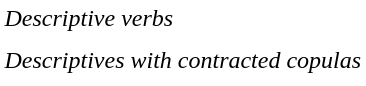<table bgcolor=white align=top  border=1 cellpadding=2 cellspacing=0 style="margin-left:1em; border: solid thin #ffffff; border-collapse: collapse;">
<tr>
<td colspan=2><em>Descriptive verbs</em></td>
</tr>
<tr>
<td></td>
<td></td>
</tr>
<tr>
<td colspan=2><em>Descriptives with contracted copulas</em></td>
</tr>
<tr>
<td></td>
<td></td>
</tr>
</table>
